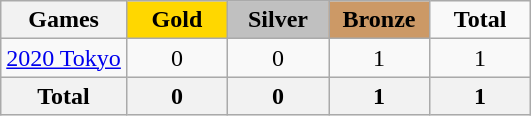<table class="wikitable">
<tr align=center>
<th>Games</th>
<td width=60 bgcolor=gold><strong>Gold</strong></td>
<td width=60 bgcolor=silver><strong>Silver</strong></td>
<td width=60 bgcolor=cc9966><strong>Bronze</strong></td>
<td width=60><strong>Total</strong></td>
</tr>
<tr align=center>
<td align=left><a href='#'>2020 Tokyo</a></td>
<td>0</td>
<td>0</td>
<td>1</td>
<td>1</td>
</tr>
<tr align=center>
<th>Total</th>
<th>0</th>
<th>0</th>
<th>1</th>
<th>1</th>
</tr>
</table>
